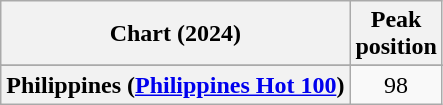<table class="wikitable sortable plainrowheaders" style="text-align:center">
<tr>
<th scope="col">Chart (2024)</th>
<th scope="col">Peak<br>position</th>
</tr>
<tr>
</tr>
<tr>
<th scope="row">Philippines (<a href='#'>Philippines Hot 100</a>)</th>
<td>98</td>
</tr>
</table>
